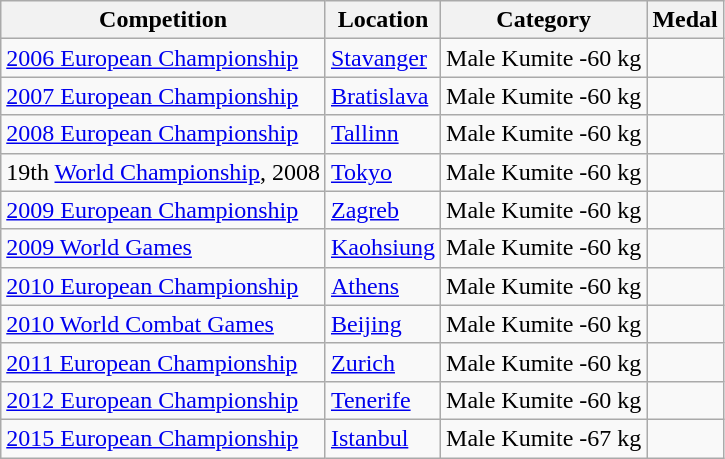<table class="wikitable" border="1">
<tr>
<th>Competition</th>
<th>Location</th>
<th>Category</th>
<th>Medal</th>
</tr>
<tr>
<td><a href='#'>2006 European Championship</a></td>
<td> <a href='#'>Stavanger</a></td>
<td>Male Kumite -60 kg</td>
<td></td>
</tr>
<tr>
<td><a href='#'>2007 European Championship</a></td>
<td> <a href='#'>Bratislava</a></td>
<td>Male Kumite -60 kg</td>
<td></td>
</tr>
<tr>
<td><a href='#'>2008 European Championship</a></td>
<td> <a href='#'>Tallinn</a></td>
<td>Male Kumite -60 kg</td>
<td></td>
</tr>
<tr>
<td>19th <a href='#'>World Championship</a>, 2008</td>
<td> <a href='#'>Tokyo</a></td>
<td>Male Kumite -60 kg</td>
<td></td>
</tr>
<tr>
<td><a href='#'>2009 European Championship</a></td>
<td> <a href='#'>Zagreb</a></td>
<td>Male Kumite -60 kg</td>
<td></td>
</tr>
<tr>
<td><a href='#'>2009 World Games</a></td>
<td> <a href='#'>Kaohsiung</a></td>
<td>Male Kumite -60 kg</td>
<td></td>
</tr>
<tr>
<td><a href='#'>2010 European Championship</a></td>
<td> <a href='#'>Athens</a></td>
<td>Male Kumite -60 kg</td>
<td></td>
</tr>
<tr>
<td><a href='#'>2010 World Combat Games</a></td>
<td> <a href='#'>Beijing</a></td>
<td>Male Kumite -60 kg</td>
<td></td>
</tr>
<tr>
<td><a href='#'>2011 European Championship</a></td>
<td> <a href='#'>Zurich</a></td>
<td>Male Kumite -60 kg</td>
<td></td>
</tr>
<tr>
<td><a href='#'>2012 European Championship</a></td>
<td> <a href='#'>Tenerife</a></td>
<td>Male Kumite -60 kg</td>
<td></td>
</tr>
<tr>
<td><a href='#'>2015 European Championship</a></td>
<td> <a href='#'>Istanbul</a></td>
<td>Male Kumite -67 kg</td>
<td></td>
</tr>
</table>
